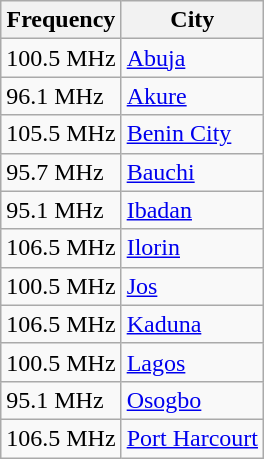<table class="wikitable sortable">
<tr>
<th>Frequency</th>
<th>City</th>
</tr>
<tr>
<td>100.5 MHz</td>
<td><a href='#'>Abuja</a></td>
</tr>
<tr>
<td>96.1 MHz</td>
<td><a href='#'>Akure</a></td>
</tr>
<tr>
<td>105.5 MHz</td>
<td><a href='#'>Benin City</a></td>
</tr>
<tr>
<td>95.7 MHz</td>
<td><a href='#'>Bauchi</a></td>
</tr>
<tr>
<td>95.1 MHz</td>
<td><a href='#'>Ibadan</a></td>
</tr>
<tr>
<td>106.5 MHz</td>
<td><a href='#'>Ilorin</a></td>
</tr>
<tr>
<td>100.5 MHz</td>
<td><a href='#'>Jos</a></td>
</tr>
<tr>
<td>106.5 MHz</td>
<td><a href='#'>Kaduna</a></td>
</tr>
<tr>
<td>100.5 MHz</td>
<td><a href='#'>Lagos</a></td>
</tr>
<tr>
<td>95.1 MHz</td>
<td><a href='#'>Osogbo</a></td>
</tr>
<tr>
<td>106.5 MHz</td>
<td><a href='#'>Port Harcourt</a></td>
</tr>
</table>
